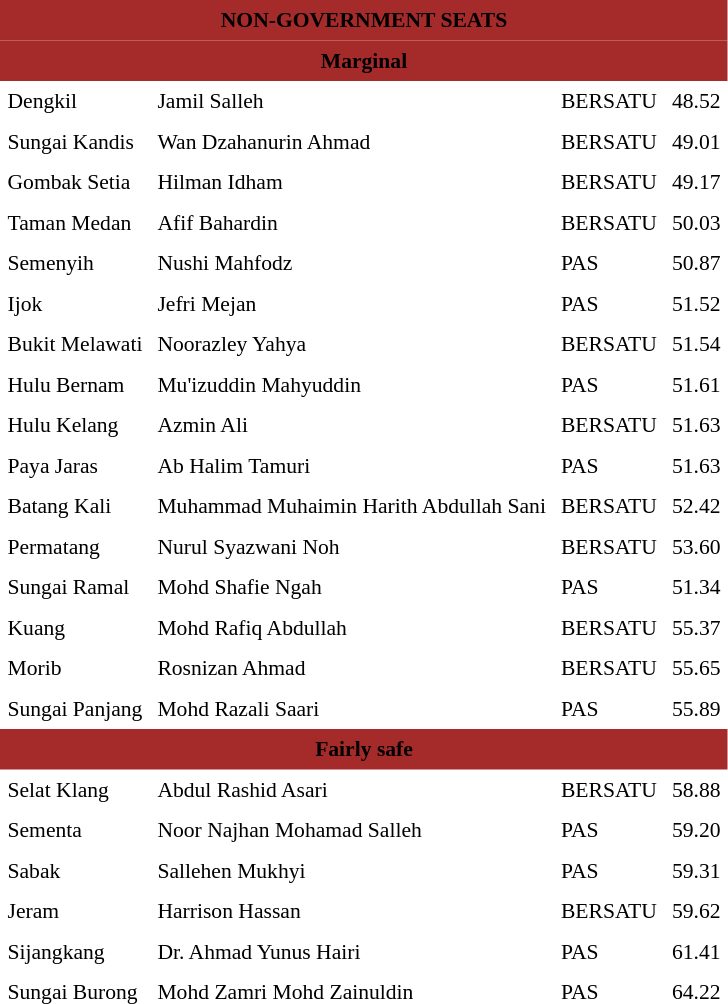<table class="toccolours" cellpadding="5" cellspacing="0" style="float:left; margin-right:.5em; margin-top:.4em; font-size:90%;">
<tr>
<td colspan="4"  style="text-align:center; background:brown;"><span><strong>NON-GOVERNMENT SEATS</strong></span></td>
</tr>
<tr>
<td colspan="4"  style="text-align:center; background:brown;"><span><strong>Marginal</strong></span></td>
</tr>
<tr>
<td>Dengkil</td>
<td>Jamil Salleh</td>
<td>BERSATU</td>
<td style="text-align:center;">48.52</td>
</tr>
<tr>
<td>Sungai Kandis</td>
<td>Wan Dzahanurin Ahmad</td>
<td>BERSATU</td>
<td style="text-align:center;">49.01</td>
</tr>
<tr>
<td>Gombak Setia</td>
<td>Hilman Idham</td>
<td>BERSATU</td>
<td style="text-align:center;">49.17</td>
</tr>
<tr>
<td>Taman Medan</td>
<td>Afif Bahardin</td>
<td>BERSATU</td>
<td style="text-align:center;">50.03</td>
</tr>
<tr>
<td>Semenyih</td>
<td>Nushi Mahfodz</td>
<td>PAS</td>
<td style="text-align:center;">50.87</td>
</tr>
<tr>
<td>Ijok</td>
<td>Jefri Mejan</td>
<td>PAS</td>
<td style="text-align:center;">51.52</td>
</tr>
<tr>
<td>Bukit Melawati</td>
<td>Noorazley Yahya</td>
<td>BERSATU</td>
<td style="text-align:center;">51.54</td>
</tr>
<tr>
<td>Hulu Bernam</td>
<td>Mu'izuddin Mahyuddin</td>
<td>PAS</td>
<td style="text-align:center;">51.61</td>
</tr>
<tr>
<td>Hulu Kelang</td>
<td>Azmin Ali</td>
<td>BERSATU</td>
<td style="text-align:center;">51.63</td>
</tr>
<tr>
<td>Paya Jaras</td>
<td>Ab Halim Tamuri</td>
<td>PAS</td>
<td style="text-align:center;">51.63</td>
</tr>
<tr>
<td>Batang Kali</td>
<td>Muhammad Muhaimin Harith Abdullah Sani</td>
<td>BERSATU</td>
<td style="text-align:center;">52.42</td>
</tr>
<tr>
<td>Permatang</td>
<td>Nurul Syazwani Noh</td>
<td>BERSATU</td>
<td style="text-align:center;">53.60</td>
</tr>
<tr>
<td>Sungai Ramal</td>
<td>Mohd Shafie Ngah</td>
<td>PAS</td>
<td style="text-align:center;">51.34</td>
</tr>
<tr>
<td>Kuang</td>
<td>Mohd Rafiq Abdullah</td>
<td>BERSATU</td>
<td style="text-align:center;">55.37</td>
</tr>
<tr>
<td>Morib</td>
<td>Rosnizan Ahmad</td>
<td>BERSATU</td>
<td style="text-align:center;">55.65</td>
</tr>
<tr>
<td>Sungai Panjang</td>
<td>Mohd Razali Saari</td>
<td>PAS</td>
<td style="text-align:center;">55.89</td>
</tr>
<tr>
<td colspan="4"  style="text-align:center; background:brown;"><span><strong>Fairly safe</strong></span></td>
</tr>
<tr>
<td>Selat Klang</td>
<td>Abdul Rashid Asari</td>
<td>BERSATU</td>
<td style="text-align:center;">58.88</td>
</tr>
<tr>
<td>Sementa</td>
<td>Noor Najhan Mohamad Salleh</td>
<td>PAS</td>
<td style="text-align:center;">59.20</td>
</tr>
<tr>
<td>Sabak</td>
<td>Sallehen Mukhyi</td>
<td>PAS</td>
<td style="text-align:center;">59.31</td>
</tr>
<tr>
<td>Jeram</td>
<td>Harrison Hassan</td>
<td>BERSATU</td>
<td style="text-align:center;">59.62</td>
</tr>
<tr>
<td>Sijangkang</td>
<td>Dr. Ahmad Yunus Hairi</td>
<td>PAS</td>
<td style="text-align:center;">61.41</td>
</tr>
<tr>
<td>Sungai Burong</td>
<td>Mohd Zamri Mohd Zainuldin</td>
<td>PAS</td>
<td style="text-align:center;">64.22</td>
</tr>
<tr>
</tr>
</table>
